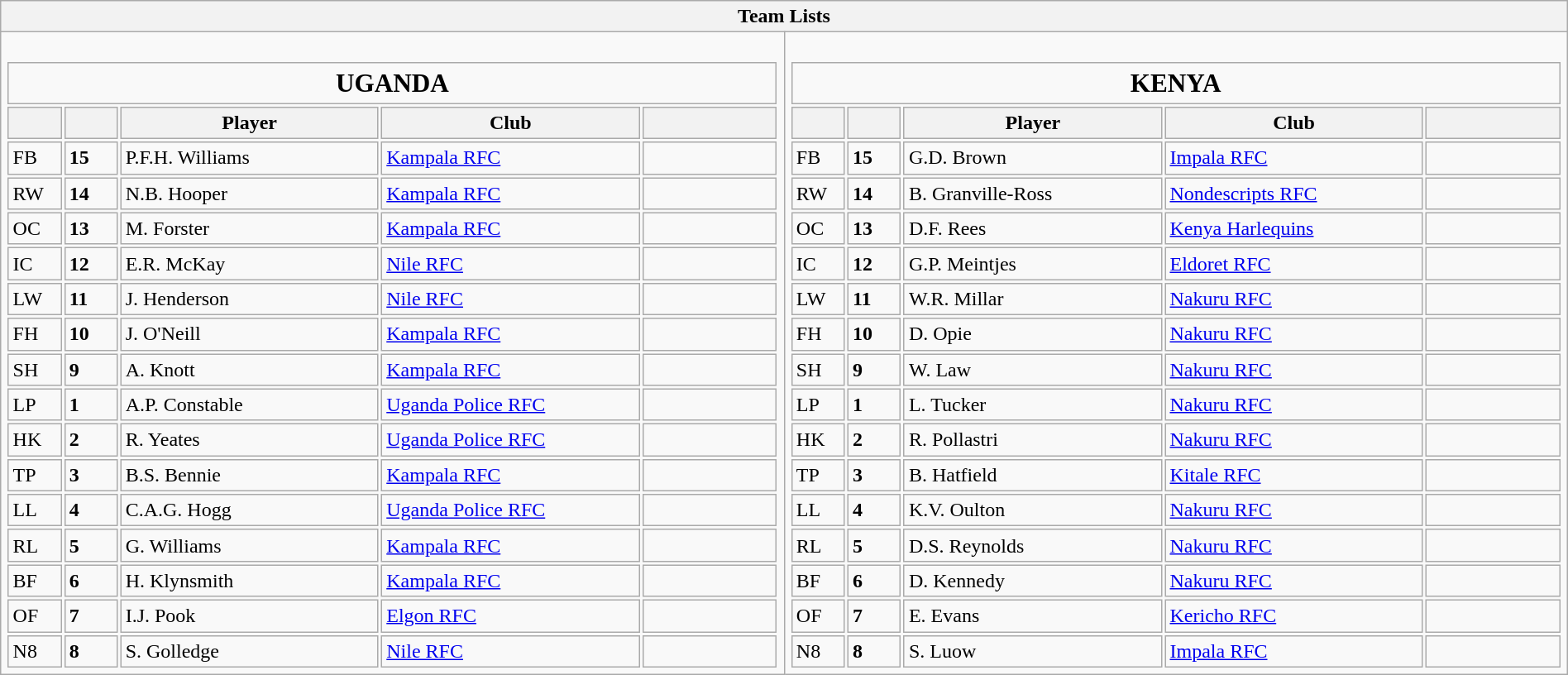<table class="wikitable collapsible collapsed" style="width:100%;">
<tr>
<th colspan=2>Team Lists</th>
</tr>
<tr>
<td style="vertical-align:top; width:50%;"><br><table border="0" style="width:100%;">
<tr>
<td colspan="5"  style="text-align:center; font-size:130%;"> <strong>UGANDA</strong></td>
</tr>
<tr>
<th style="width:35px;"></th>
<th style="width:35px;"></th>
<th style="width:200px;">Player</th>
<th style="width:200px;">Club</th>
<th></th>
</tr>
<tr>
<td>FB</td>
<td><strong>15</strong></td>
<td>P.F.H. Williams</td>
<td><a href='#'>Kampala RFC</a></td>
<td></td>
</tr>
<tr>
<td>RW</td>
<td><strong>14</strong></td>
<td>N.B. Hooper</td>
<td><a href='#'>Kampala RFC</a></td>
<td></td>
</tr>
<tr>
<td>OC</td>
<td><strong>13</strong></td>
<td>M. Forster</td>
<td><a href='#'>Kampala RFC</a></td>
<td></td>
</tr>
<tr>
<td>IC</td>
<td><strong>12</strong></td>
<td>E.R. McKay</td>
<td><a href='#'>Nile RFC</a></td>
<td></td>
</tr>
<tr>
<td>LW</td>
<td><strong>11</strong></td>
<td>J. Henderson</td>
<td><a href='#'>Nile RFC</a></td>
<td></td>
</tr>
<tr>
<td>FH</td>
<td><strong>10</strong></td>
<td>J. O'Neill</td>
<td><a href='#'>Kampala RFC</a></td>
<td></td>
</tr>
<tr>
<td>SH</td>
<td><strong>9</strong></td>
<td>A. Knott</td>
<td><a href='#'>Kampala RFC</a></td>
<td></td>
</tr>
<tr>
<td>LP</td>
<td><strong>1</strong></td>
<td>A.P. Constable</td>
<td><a href='#'>Uganda Police RFC</a></td>
<td></td>
</tr>
<tr>
<td>HK</td>
<td><strong>2</strong></td>
<td>R. Yeates</td>
<td><a href='#'>Uganda Police RFC</a></td>
<td></td>
</tr>
<tr>
<td>TP</td>
<td><strong>3</strong></td>
<td>B.S. Bennie</td>
<td><a href='#'>Kampala RFC</a></td>
<td></td>
</tr>
<tr>
<td>LL</td>
<td><strong>4</strong></td>
<td>C.A.G. Hogg</td>
<td><a href='#'>Uganda Police RFC</a></td>
<td></td>
</tr>
<tr>
<td>RL</td>
<td><strong>5</strong></td>
<td>G. Williams</td>
<td><a href='#'>Kampala RFC</a></td>
<td></td>
</tr>
<tr>
<td>BF</td>
<td><strong>6</strong></td>
<td>H. Klynsmith</td>
<td><a href='#'>Kampala RFC</a></td>
<td></td>
</tr>
<tr>
<td>OF</td>
<td><strong>7</strong></td>
<td>I.J. Pook</td>
<td><a href='#'>Elgon RFC</a></td>
<td></td>
</tr>
<tr>
<td>N8</td>
<td><strong>8</strong></td>
<td>S. Golledge</td>
<td><a href='#'>Nile RFC</a></td>
<td></td>
</tr>
</table>
</td>
<td style="vertical-align:top; width:50%;"><br><table border="0" style="width:100%;">
<tr>
<td colspan="5"  style="text-align:center; font-size:130%;"><strong>KENYA</strong> </td>
</tr>
<tr>
<th style="width:35px;"></th>
<th style="width:35px;"></th>
<th style="width:200px;">Player</th>
<th style="width:200px;">Club</th>
<th></th>
</tr>
<tr>
<td>FB</td>
<td><strong>15</strong></td>
<td>G.D. Brown</td>
<td><a href='#'>Impala RFC</a></td>
<td></td>
</tr>
<tr>
<td>RW</td>
<td><strong>14</strong></td>
<td>B. Granville-Ross</td>
<td><a href='#'>Nondescripts RFC</a></td>
<td></td>
</tr>
<tr>
<td>OC</td>
<td><strong>13</strong></td>
<td>D.F. Rees</td>
<td><a href='#'>Kenya Harlequins</a></td>
<td></td>
</tr>
<tr>
<td>IC</td>
<td><strong>12</strong></td>
<td>G.P. Meintjes</td>
<td><a href='#'>Eldoret RFC</a></td>
<td></td>
</tr>
<tr>
<td>LW</td>
<td><strong>11</strong></td>
<td>W.R. Millar</td>
<td><a href='#'>Nakuru RFC</a></td>
<td></td>
</tr>
<tr>
<td>FH</td>
<td><strong>10</strong></td>
<td>D. Opie</td>
<td><a href='#'>Nakuru RFC</a></td>
<td></td>
</tr>
<tr>
<td>SH</td>
<td><strong>9</strong></td>
<td>W. Law</td>
<td><a href='#'>Nakuru RFC</a></td>
<td></td>
</tr>
<tr>
<td>LP</td>
<td><strong>1</strong></td>
<td>L. Tucker</td>
<td><a href='#'>Nakuru RFC</a></td>
<td></td>
</tr>
<tr>
<td>HK</td>
<td><strong>2</strong></td>
<td>R. Pollastri</td>
<td><a href='#'>Nakuru RFC</a></td>
<td></td>
</tr>
<tr>
<td>TP</td>
<td><strong>3</strong></td>
<td>B. Hatfield</td>
<td><a href='#'>Kitale RFC</a></td>
<td></td>
</tr>
<tr>
<td>LL</td>
<td><strong>4</strong></td>
<td>K.V. Oulton</td>
<td><a href='#'>Nakuru RFC</a></td>
<td></td>
</tr>
<tr>
<td>RL</td>
<td><strong>5</strong></td>
<td>D.S. Reynolds</td>
<td><a href='#'>Nakuru RFC</a></td>
<td></td>
</tr>
<tr>
<td>BF</td>
<td><strong>6</strong></td>
<td>D. Kennedy</td>
<td><a href='#'>Nakuru RFC</a></td>
<td></td>
</tr>
<tr>
<td>OF</td>
<td><strong>7</strong></td>
<td>E. Evans</td>
<td><a href='#'>Kericho RFC</a></td>
<td></td>
</tr>
<tr>
<td>N8</td>
<td><strong>8</strong></td>
<td>S. Luow</td>
<td><a href='#'>Impala RFC</a></td>
<td></td>
</tr>
</table>
</td>
</tr>
</table>
